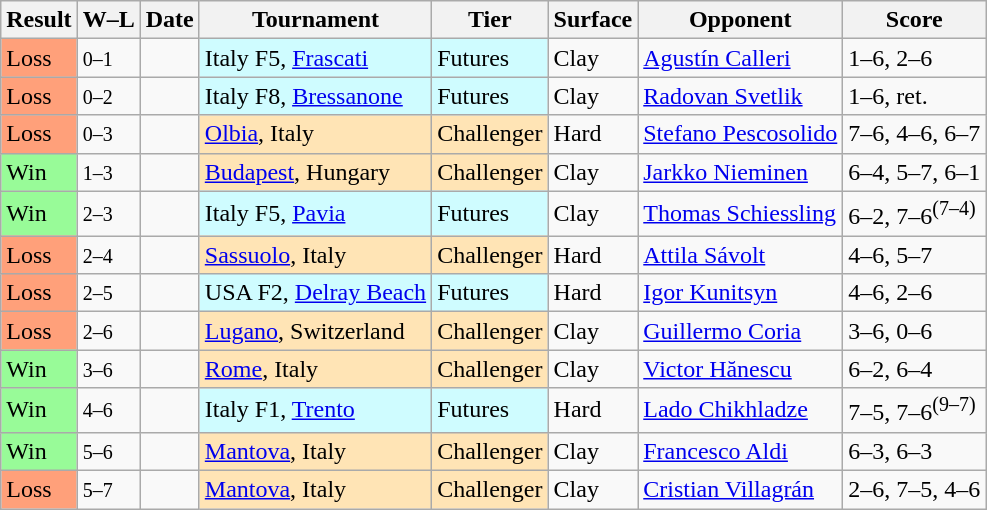<table class="sortable wikitable">
<tr>
<th>Result</th>
<th class="unsortable">W–L</th>
<th>Date</th>
<th>Tournament</th>
<th>Tier</th>
<th>Surface</th>
<th>Opponent</th>
<th class="unsortable">Score</th>
</tr>
<tr>
<td style="background:#ffa07a;">Loss</td>
<td><small>0–1</small></td>
<td></td>
<td style="background:#cffcff;">Italy F5, <a href='#'>Frascati</a></td>
<td style="background:#cffcff;">Futures</td>
<td>Clay</td>
<td> <a href='#'>Agustín Calleri</a></td>
<td>1–6, 2–6</td>
</tr>
<tr>
<td style="background:#ffa07a;">Loss</td>
<td><small>0–2</small></td>
<td></td>
<td style="background:#cffcff;">Italy F8, <a href='#'>Bressanone</a></td>
<td style="background:#cffcff;">Futures</td>
<td>Clay</td>
<td> <a href='#'>Radovan Svetlik</a></td>
<td>1–6, ret.</td>
</tr>
<tr>
<td style="background:#ffa07a;">Loss</td>
<td><small>0–3</small></td>
<td></td>
<td style="background:moccasin;"><a href='#'>Olbia</a>, Italy</td>
<td style="background:moccasin;">Challenger</td>
<td>Hard</td>
<td> <a href='#'>Stefano Pescosolido</a></td>
<td>7–6, 4–6, 6–7</td>
</tr>
<tr>
<td style="background:#98fb98;">Win</td>
<td><small>1–3</small></td>
<td></td>
<td style="background:moccasin;"><a href='#'>Budapest</a>, Hungary</td>
<td style="background:moccasin;">Challenger</td>
<td>Clay</td>
<td> <a href='#'>Jarkko Nieminen</a></td>
<td>6–4, 5–7, 6–1</td>
</tr>
<tr>
<td style="background:#98fb98;">Win</td>
<td><small>2–3</small></td>
<td></td>
<td style="background:#cffcff;">Italy F5, <a href='#'>Pavia</a></td>
<td style="background:#cffcff;">Futures</td>
<td>Clay</td>
<td> <a href='#'>Thomas Schiessling</a></td>
<td>6–2, 7–6<sup>(7–4)</sup></td>
</tr>
<tr>
<td style="background:#ffa07a;">Loss</td>
<td><small>2–4</small></td>
<td></td>
<td style="background:moccasin;"><a href='#'>Sassuolo</a>, Italy</td>
<td style="background:moccasin;">Challenger</td>
<td>Hard</td>
<td> <a href='#'>Attila Sávolt</a></td>
<td>4–6, 5–7</td>
</tr>
<tr>
<td style="background:#ffa07a;">Loss</td>
<td><small>2–5</small></td>
<td></td>
<td style="background:#cffcff;">USA F2, <a href='#'>Delray Beach</a></td>
<td style="background:#cffcff;">Futures</td>
<td>Hard</td>
<td> <a href='#'>Igor Kunitsyn</a></td>
<td>4–6, 2–6</td>
</tr>
<tr>
<td style="background:#ffa07a;">Loss</td>
<td><small>2–6</small></td>
<td></td>
<td style="background:moccasin;"><a href='#'>Lugano</a>, Switzerland</td>
<td style="background:moccasin;">Challenger</td>
<td>Clay</td>
<td> <a href='#'>Guillermo Coria</a></td>
<td>3–6, 0–6</td>
</tr>
<tr>
<td style="background:#98fb98;">Win</td>
<td><small>3–6</small></td>
<td></td>
<td style="background:moccasin;"><a href='#'>Rome</a>, Italy</td>
<td style="background:moccasin;">Challenger</td>
<td>Clay</td>
<td> <a href='#'>Victor Hănescu</a></td>
<td>6–2, 6–4</td>
</tr>
<tr>
<td style="background:#98fb98;">Win</td>
<td><small>4–6</small></td>
<td></td>
<td style="background:#cffcff;">Italy F1, <a href='#'>Trento</a></td>
<td style="background:#cffcff;">Futures</td>
<td>Hard</td>
<td> <a href='#'>Lado Chikhladze</a></td>
<td>7–5, 7–6<sup>(9–7)</sup></td>
</tr>
<tr>
<td style="background:#98fb98;">Win</td>
<td><small>5–6</small></td>
<td></td>
<td style="background:moccasin;"><a href='#'>Mantova</a>, Italy</td>
<td style="background:moccasin;">Challenger</td>
<td>Clay</td>
<td> <a href='#'>Francesco Aldi</a></td>
<td>6–3, 6–3</td>
</tr>
<tr>
<td style="background:#ffa07a;">Loss</td>
<td><small>5–7</small></td>
<td></td>
<td style="background:moccasin;"><a href='#'>Mantova</a>, Italy</td>
<td style="background:moccasin;">Challenger</td>
<td>Clay</td>
<td> <a href='#'>Cristian Villagrán</a></td>
<td>2–6, 7–5, 4–6</td>
</tr>
</table>
